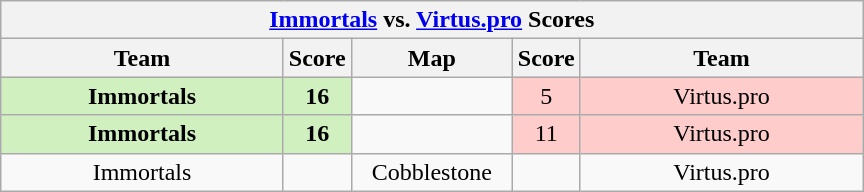<table class="wikitable" style="text-align: center;">
<tr>
<th colspan=5><a href='#'>Immortals</a> vs.  <a href='#'>Virtus.pro</a> Scores</th>
</tr>
<tr>
<th width="181px">Team</th>
<th width="20px">Score</th>
<th width="100px">Map</th>
<th width="20px">Score</th>
<th width="181px">Team</th>
</tr>
<tr>
<td style="background: #D0F0C0;"><strong>Immortals</strong></td>
<td style="background: #D0F0C0;"><strong>16</strong></td>
<td></td>
<td style="background: #FFCCCC;">5</td>
<td style="background: #FFCCCC;">Virtus.pro</td>
</tr>
<tr>
<td style="background: #D0F0C0;"><strong>Immortals</strong></td>
<td style="background: #D0F0C0;"><strong>16</strong></td>
<td></td>
<td style="background: #FFCCCC;">11</td>
<td style="background: #FFCCCC;">Virtus.pro</td>
</tr>
<tr>
<td>Immortals</td>
<td></td>
<td>Cobblestone</td>
<td></td>
<td>Virtus.pro</td>
</tr>
</table>
